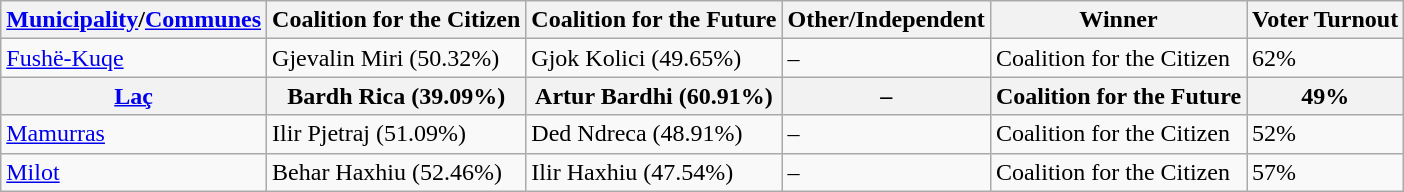<table class="wikitable">
<tr>
<th><a href='#'>Municipality</a>/<a href='#'>Communes</a></th>
<th>Coalition for the Citizen</th>
<th>Coalition for the Future</th>
<th>Other/Independent</th>
<th>Winner</th>
<th>Voter Turnout</th>
</tr>
<tr>
<td><a href='#'>Fushë-Kuqe</a></td>
<td>Gjevalin Miri (50.32%)</td>
<td>Gjok Kolici (49.65%)</td>
<td>–</td>
<td>Coalition for the Citizen</td>
<td>62%</td>
</tr>
<tr>
<th><a href='#'>Laç</a></th>
<th>Bardh Rica (39.09%)</th>
<th>Artur Bardhi (60.91%)</th>
<th>–</th>
<th>Coalition for the Future</th>
<th>49%</th>
</tr>
<tr>
<td><a href='#'>Mamurras</a></td>
<td>Ilir Pjetraj (51.09%)</td>
<td>Ded Ndreca (48.91%)</td>
<td>–</td>
<td>Coalition for the Citizen</td>
<td>52%</td>
</tr>
<tr>
<td><a href='#'>Milot</a></td>
<td>Behar Haxhiu (52.46%)</td>
<td>Ilir Haxhiu (47.54%)</td>
<td>–</td>
<td>Coalition for the Citizen</td>
<td>57%</td>
</tr>
</table>
